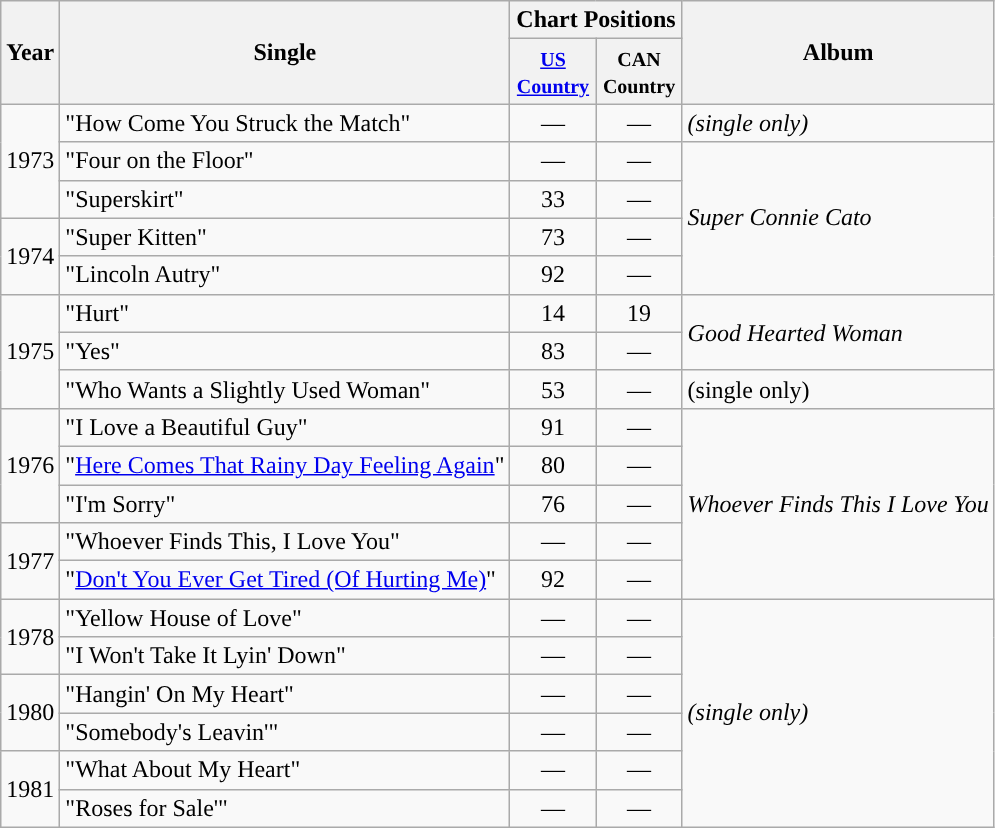<table class="wikitable">
<tr>
<th rowspan="2">Year</th>
<th rowspan="2">Single</th>
<th colspan="2">Chart Positions</th>
<th rowspan="2">Album</th>
</tr>
<tr>
<th width="50"><small><a href='#'>US Country</a></small></th>
<th width="50"><small>CAN Country</small></th>
</tr>
<tr>
<td rowspan="3">1973</td>
<td>"How Come You Struck the Match"</td>
<td align="center">—</td>
<td align="center">—</td>
<td><em>(single only)</em></td>
</tr>
<tr>
<td>"Four on the Floor"</td>
<td align="center">—</td>
<td align="center">—</td>
<td rowspan="4"><em>Super Connie Cato</em></td>
</tr>
<tr>
<td>"Superskirt"</td>
<td align="center">33</td>
<td align="center">—</td>
</tr>
<tr>
<td rowspan="2">1974</td>
<td>"Super Kitten"</td>
<td align="center">73</td>
<td align="center">—</td>
</tr>
<tr>
<td>"Lincoln Autry"</td>
<td align="center">92</td>
<td align="center">—</td>
</tr>
<tr>
<td rowspan="3">1975</td>
<td>"Hurt"</td>
<td align="center">14</td>
<td align="center">19</td>
<td rowspan="2"><em>Good Hearted Woman</em></td>
</tr>
<tr>
<td>"Yes"</td>
<td align="center">83</td>
<td align="center">—</td>
</tr>
<tr>
<td>"Who Wants a Slightly Used Woman"</td>
<td align="center">53</td>
<td align="center">—</td>
<td>(single only)</td>
</tr>
<tr>
<td rowspan="3">1976</td>
<td>"I Love a Beautiful Guy"</td>
<td align="center">91</td>
<td align="center">—</td>
<td rowspan="5"><em>Whoever Finds This I Love You</em></td>
</tr>
<tr>
<td>"<a href='#'>Here Comes That Rainy Day Feeling Again</a>"</td>
<td align="center">80</td>
<td align="center">—</td>
</tr>
<tr>
<td>"I'm Sorry"</td>
<td align="center">76</td>
<td align="center">—</td>
</tr>
<tr>
<td rowspan="2">1977</td>
<td>"Whoever Finds This, I Love You"</td>
<td align="center">—</td>
<td align="center">—</td>
</tr>
<tr>
<td>"<a href='#'>Don't You Ever Get Tired (Of Hurting Me)</a>"</td>
<td align="center">92</td>
<td align="center">—</td>
</tr>
<tr>
<td rowspan="2">1978</td>
<td>"Yellow House of Love"</td>
<td align="center">—</td>
<td align="center">—</td>
<td rowspan="6"><em>(single only)</em></td>
</tr>
<tr>
<td>"I Won't Take It Lyin' Down"</td>
<td align="center">—</td>
<td align="center">—</td>
</tr>
<tr>
<td rowspan="2">1980</td>
<td>"Hangin' On My Heart"</td>
<td align="center">—</td>
<td align="center">—</td>
</tr>
<tr>
<td>"Somebody's Leavin'"</td>
<td align="center">—</td>
<td align="center">—</td>
</tr>
<tr>
<td rowspan="2">1981</td>
<td>"What About My Heart"</td>
<td align="center">—</td>
<td align="center">—</td>
</tr>
<tr>
<td>"Roses for Sale'"</td>
<td align="center">—</td>
<td align="center">—</td>
</tr>
</table>
